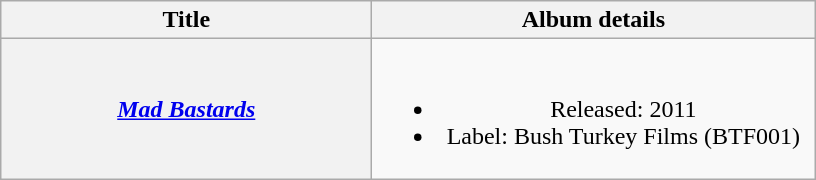<table class="wikitable plainrowheaders" style="text-align:center">
<tr>
<th scope="col" style="width:15em;">Title</th>
<th scope="col" style="width:18em;">Album details</th>
</tr>
<tr>
<th scope="row"><em><a href='#'>Mad Bastards</a></em> <br></th>
<td><br><ul><li>Released: 2011</li><li>Label: Bush Turkey Films (BTF001)</li></ul></td>
</tr>
</table>
